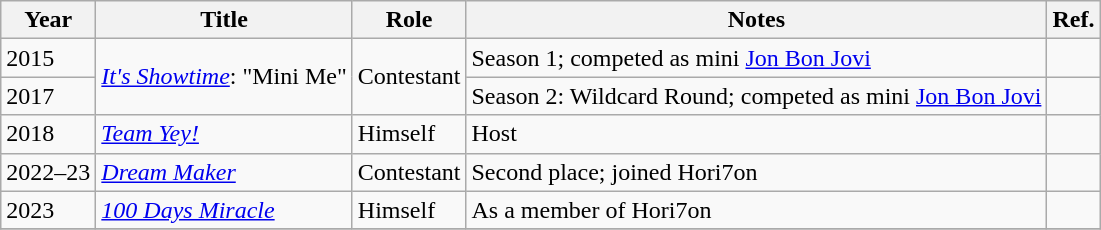<table class="wikitable">
<tr>
<th>Year</th>
<th>Title</th>
<th>Role</th>
<th>Notes</th>
<th>Ref.</th>
</tr>
<tr>
<td>2015</td>
<td rowspan="2"><em><a href='#'>It's Showtime</a></em>: "Mini Me"</td>
<td rowspan="2">Contestant</td>
<td>Season 1; competed as mini <a href='#'>Jon Bon Jovi</a></td>
<td></td>
</tr>
<tr>
<td>2017</td>
<td>Season 2: Wildcard Round; competed as mini <a href='#'>Jon Bon Jovi</a></td>
<td></td>
</tr>
<tr>
<td>2018</td>
<td><em><a href='#'>Team Yey!</a></em></td>
<td>Himself</td>
<td>Host</td>
<td></td>
</tr>
<tr>
<td>2022–23</td>
<td><em><a href='#'>Dream Maker</a></em></td>
<td>Contestant</td>
<td>Second place; joined Hori7on</td>
<td></td>
</tr>
<tr>
<td>2023</td>
<td><em><a href='#'>100 Days Miracle</a></em></td>
<td>Himself</td>
<td>As a member of Hori7on</td>
<td></td>
</tr>
<tr>
</tr>
</table>
